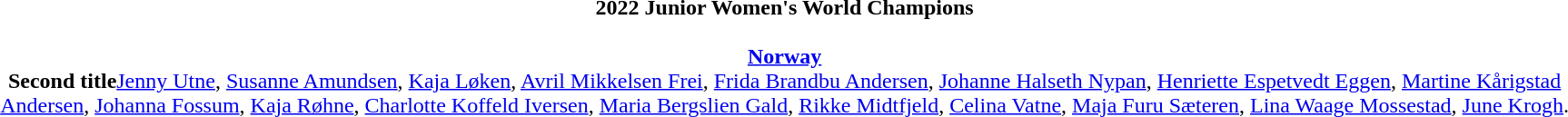<table width=95%>
<tr align=center>
<td><strong>2022 Junior Women's World Champions</strong><br><br><strong><a href='#'>Norway</a></strong><br><strong>Second title</strong><a href='#'>Jenny Utne</a>, <a href='#'>Susanne Amundsen</a>, <a href='#'>Kaja Løken</a>, <a href='#'>Avril Mikkelsen Frei</a>, <a href='#'>Frida Brandbu Andersen</a>, <a href='#'>Johanne Halseth Nypan</a>, <a href='#'>Henriette Espetvedt Eggen</a>, <a href='#'>Martine Kårigstad Andersen</a>, <a href='#'>Johanna Fossum</a>, <a href='#'>Kaja Røhne</a>, <a href='#'>Charlotte Koffeld Iversen</a>, <a href='#'>Maria Bergslien Gald</a>, <a href='#'>Rikke Midtfjeld</a>, <a href='#'>Celina Vatne</a>, <a href='#'>Maja Furu Sæteren</a>, <a href='#'>Lina Waage Mossestad</a>, <a href='#'>June Krogh</a>.</td>
</tr>
</table>
